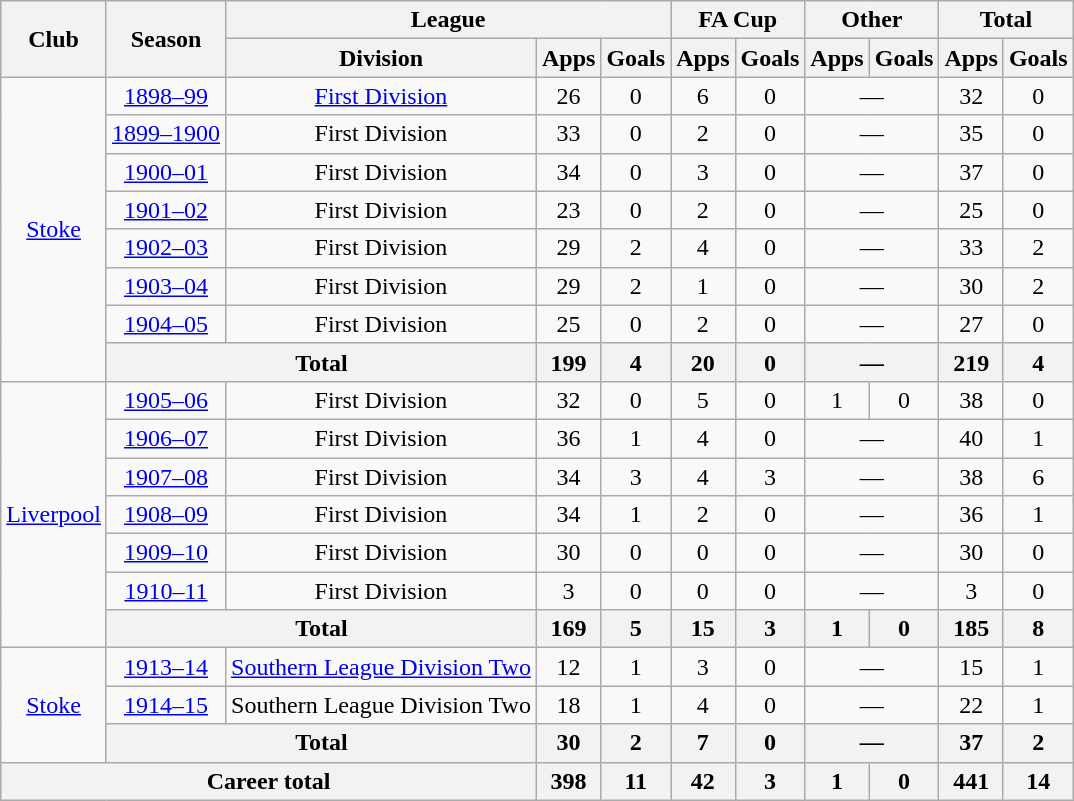<table class="wikitable" style="text-align: center;">
<tr>
<th rowspan="2">Club</th>
<th rowspan="2">Season</th>
<th colspan="3">League</th>
<th colspan="2">FA Cup</th>
<th colspan="2">Other</th>
<th colspan="2">Total</th>
</tr>
<tr>
<th>Division</th>
<th>Apps</th>
<th>Goals</th>
<th>Apps</th>
<th>Goals</th>
<th>Apps</th>
<th>Goals</th>
<th>Apps</th>
<th>Goals</th>
</tr>
<tr>
<td rowspan="8"><a href='#'>Stoke</a></td>
<td><a href='#'>1898–99</a></td>
<td><a href='#'>First Division</a></td>
<td>26</td>
<td>0</td>
<td>6</td>
<td>0</td>
<td colspan=2>—</td>
<td>32</td>
<td>0</td>
</tr>
<tr>
<td><a href='#'>1899–1900</a></td>
<td>First Division</td>
<td>33</td>
<td>0</td>
<td>2</td>
<td>0</td>
<td colspan=2>—</td>
<td>35</td>
<td>0</td>
</tr>
<tr>
<td><a href='#'>1900–01</a></td>
<td>First Division</td>
<td>34</td>
<td>0</td>
<td>3</td>
<td>0</td>
<td colspan=2>—</td>
<td>37</td>
<td>0</td>
</tr>
<tr>
<td><a href='#'>1901–02</a></td>
<td>First Division</td>
<td>23</td>
<td>0</td>
<td>2</td>
<td>0</td>
<td colspan=2>—</td>
<td>25</td>
<td>0</td>
</tr>
<tr>
<td><a href='#'>1902–03</a></td>
<td>First Division</td>
<td>29</td>
<td>2</td>
<td>4</td>
<td>0</td>
<td colspan=2>—</td>
<td>33</td>
<td>2</td>
</tr>
<tr>
<td><a href='#'>1903–04</a></td>
<td>First Division</td>
<td>29</td>
<td>2</td>
<td>1</td>
<td>0</td>
<td colspan=2>—</td>
<td>30</td>
<td>2</td>
</tr>
<tr>
<td><a href='#'>1904–05</a></td>
<td>First Division</td>
<td>25</td>
<td>0</td>
<td>2</td>
<td>0</td>
<td colspan=2>—</td>
<td>27</td>
<td>0</td>
</tr>
<tr>
<th colspan=2>Total</th>
<th>199</th>
<th>4</th>
<th>20</th>
<th>0</th>
<th colspan=2>—</th>
<th>219</th>
<th>4</th>
</tr>
<tr>
<td rowspan="7"><a href='#'>Liverpool</a></td>
<td><a href='#'>1905–06</a></td>
<td>First Division</td>
<td>32</td>
<td>0</td>
<td>5</td>
<td>0</td>
<td>1</td>
<td>0</td>
<td>38</td>
<td>0</td>
</tr>
<tr>
<td><a href='#'>1906–07</a></td>
<td>First Division</td>
<td>36</td>
<td>1</td>
<td>4</td>
<td>0</td>
<td colspan=2>—</td>
<td>40</td>
<td>1</td>
</tr>
<tr>
<td><a href='#'>1907–08</a></td>
<td>First Division</td>
<td>34</td>
<td>3</td>
<td>4</td>
<td>3</td>
<td colspan=2>—</td>
<td>38</td>
<td>6</td>
</tr>
<tr>
<td><a href='#'>1908–09</a></td>
<td>First Division</td>
<td>34</td>
<td>1</td>
<td>2</td>
<td>0</td>
<td colspan=2>—</td>
<td>36</td>
<td>1</td>
</tr>
<tr>
<td><a href='#'>1909–10</a></td>
<td>First Division</td>
<td>30</td>
<td>0</td>
<td>0</td>
<td>0</td>
<td colspan=2>—</td>
<td>30</td>
<td>0</td>
</tr>
<tr>
<td><a href='#'>1910–11</a></td>
<td>First Division</td>
<td>3</td>
<td>0</td>
<td>0</td>
<td>0</td>
<td colspan=2>—</td>
<td>3</td>
<td>0</td>
</tr>
<tr>
<th colspan=2>Total</th>
<th>169</th>
<th>5</th>
<th>15</th>
<th>3</th>
<th>1</th>
<th>0</th>
<th>185</th>
<th>8</th>
</tr>
<tr>
<td rowspan="3"><a href='#'>Stoke</a></td>
<td><a href='#'>1913–14</a></td>
<td><a href='#'>Southern League Division Two</a></td>
<td>12</td>
<td>1</td>
<td>3</td>
<td>0</td>
<td colspan=2>—</td>
<td>15</td>
<td>1</td>
</tr>
<tr>
<td><a href='#'>1914–15</a></td>
<td>Southern League Division Two</td>
<td>18</td>
<td>1</td>
<td>4</td>
<td>0</td>
<td colspan=2>—</td>
<td>22</td>
<td>1</td>
</tr>
<tr>
<th colspan=2>Total</th>
<th>30</th>
<th>2</th>
<th>7</th>
<th>0</th>
<th colspan=2>—</th>
<th>37</th>
<th>2</th>
</tr>
<tr>
<th colspan=3>Career total</th>
<th>398</th>
<th>11</th>
<th>42</th>
<th>3</th>
<th>1</th>
<th>0</th>
<th>441</th>
<th>14</th>
</tr>
</table>
